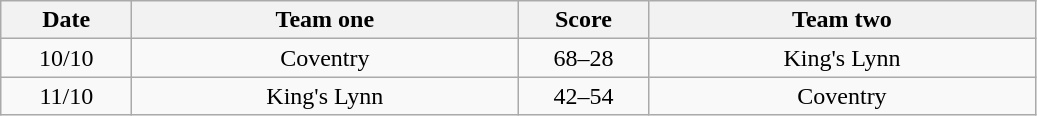<table class="wikitable" style="text-align: center">
<tr>
<th width=80>Date</th>
<th width=250>Team one</th>
<th width=80>Score</th>
<th width=250>Team two</th>
</tr>
<tr>
<td>10/10</td>
<td>Coventry</td>
<td>68–28</td>
<td>King's Lynn</td>
</tr>
<tr>
<td>11/10</td>
<td>King's Lynn</td>
<td>42–54</td>
<td>Coventry</td>
</tr>
</table>
